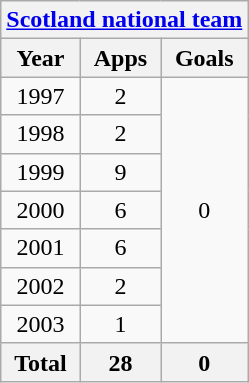<table class="wikitable" style="text-align:center">
<tr>
<th colspan=3><a href='#'>Scotland national team</a></th>
</tr>
<tr>
<th>Year</th>
<th>Apps</th>
<th>Goals</th>
</tr>
<tr>
<td>1997</td>
<td>2</td>
<td rowspan=7>0</td>
</tr>
<tr>
<td>1998</td>
<td>2</td>
</tr>
<tr>
<td>1999</td>
<td>9</td>
</tr>
<tr>
<td>2000</td>
<td>6</td>
</tr>
<tr>
<td>2001</td>
<td>6</td>
</tr>
<tr>
<td>2002</td>
<td>2</td>
</tr>
<tr>
<td>2003</td>
<td>1</td>
</tr>
<tr>
<th>Total</th>
<th>28</th>
<th>0</th>
</tr>
</table>
